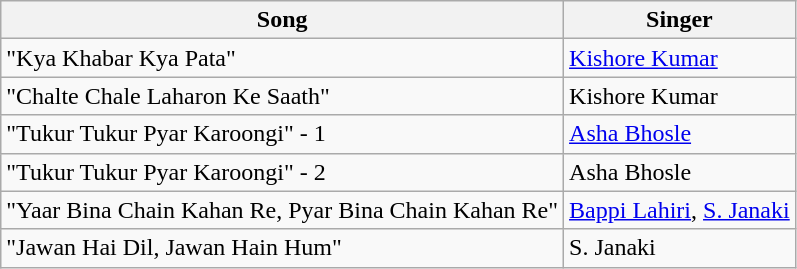<table class="wikitable">
<tr>
<th>Song</th>
<th>Singer</th>
</tr>
<tr>
<td>"Kya Khabar Kya Pata"</td>
<td><a href='#'>Kishore Kumar</a></td>
</tr>
<tr>
<td>"Chalte Chale Laharon Ke Saath"</td>
<td>Kishore Kumar</td>
</tr>
<tr>
<td>"Tukur Tukur Pyar Karoongi" - 1</td>
<td><a href='#'>Asha Bhosle</a></td>
</tr>
<tr>
<td>"Tukur Tukur Pyar Karoongi" - 2</td>
<td>Asha Bhosle</td>
</tr>
<tr>
<td>"Yaar Bina Chain Kahan Re, Pyar Bina Chain Kahan Re"</td>
<td><a href='#'>Bappi Lahiri</a>, <a href='#'>S. Janaki</a></td>
</tr>
<tr>
<td>"Jawan Hai Dil, Jawan Hain Hum"</td>
<td>S. Janaki</td>
</tr>
</table>
